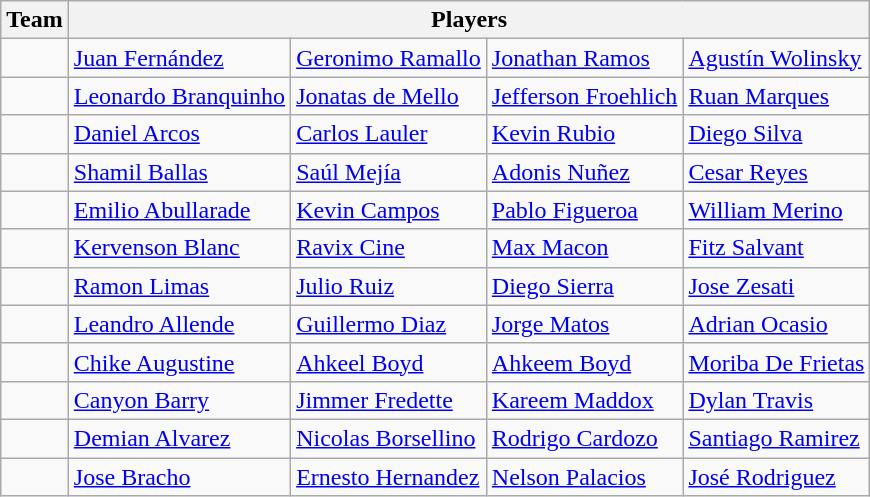<table class="wikitable sortable">
<tr>
<th>Team</th>
<th colspan="4">Players</th>
</tr>
<tr>
<td></td>
<td><a href='#'>Juan Fernández</a></td>
<td><a href='#'>Geronimo Ramallo</a></td>
<td><a href='#'>Jonathan Ramos</a></td>
<td><a href='#'>Agustín Wolinsky</a></td>
</tr>
<tr>
<td></td>
<td><a href='#'>Leonardo Branquinho</a></td>
<td><a href='#'>Jonatas de Mello</a></td>
<td><a href='#'>Jefferson Froehlich</a></td>
<td><a href='#'>Ruan Marques</a></td>
</tr>
<tr>
<td></td>
<td><a href='#'>Daniel Arcos</a></td>
<td><a href='#'>Carlos Lauler</a></td>
<td><a href='#'>Kevin Rubio</a></td>
<td><a href='#'>Diego Silva</a></td>
</tr>
<tr>
<td></td>
<td><a href='#'>Shamil Ballas</a></td>
<td><a href='#'>Saúl Mejía</a></td>
<td><a href='#'>Adonis Nuñez</a></td>
<td><a href='#'>Cesar Reyes</a></td>
</tr>
<tr>
<td></td>
<td><a href='#'>Emilio Abullarade</a></td>
<td><a href='#'>Kevin Campos</a></td>
<td><a href='#'>Pablo Figueroa</a></td>
<td><a href='#'>William Merino</a></td>
</tr>
<tr>
<td></td>
<td><a href='#'>Kervenson Blanc</a></td>
<td><a href='#'>Ravix Cine</a></td>
<td><a href='#'>Max Macon</a></td>
<td><a href='#'>Fitz Salvant</a></td>
</tr>
<tr>
<td></td>
<td><a href='#'>Ramon Limas</a></td>
<td><a href='#'>Julio Ruiz</a></td>
<td><a href='#'>Diego Sierra</a></td>
<td><a href='#'>Jose Zesati</a></td>
</tr>
<tr>
<td></td>
<td><a href='#'>Leandro Allende</a></td>
<td><a href='#'>Guillermo Diaz</a></td>
<td><a href='#'>Jorge Matos</a></td>
<td><a href='#'>Adrian Ocasio</a></td>
</tr>
<tr>
<td></td>
<td><a href='#'>Chike Augustine</a></td>
<td><a href='#'>Ahkeel Boyd</a></td>
<td><a href='#'>Ahkeem Boyd</a></td>
<td><a href='#'>Moriba De Frietas</a></td>
</tr>
<tr>
<td></td>
<td><a href='#'>Canyon Barry</a></td>
<td><a href='#'>Jimmer Fredette</a></td>
<td><a href='#'>Kareem Maddox</a></td>
<td><a href='#'>Dylan Travis</a></td>
</tr>
<tr>
<td></td>
<td><a href='#'>Demian Alvarez</a></td>
<td><a href='#'>Nicolas Borsellino</a></td>
<td><a href='#'>Rodrigo Cardozo</a></td>
<td><a href='#'>Santiago Ramirez</a></td>
</tr>
<tr>
<td></td>
<td><a href='#'>Jose Bracho</a></td>
<td><a href='#'>Ernesto Hernandez</a></td>
<td><a href='#'>Nelson Palacios</a></td>
<td><a href='#'>José Rodriguez</a></td>
</tr>
</table>
